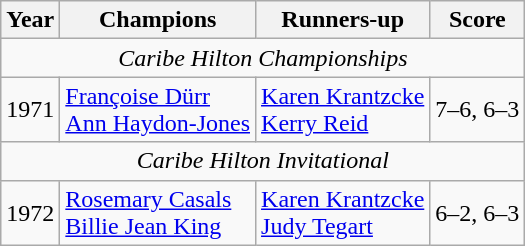<table class="sortable wikitable">
<tr>
<th>Year</th>
<th>Champions</th>
<th>Runners-up</th>
<th>Score</th>
</tr>
<tr>
<td colspan=4 align=center><em>Caribe Hilton Championships</em></td>
</tr>
<tr>
<td>1971</td>
<td> <a href='#'>Françoise Dürr</a> <br>  <a href='#'>Ann Haydon-Jones</a></td>
<td> <a href='#'>Karen Krantzcke</a> <br>  <a href='#'>Kerry Reid</a></td>
<td>7–6, 6–3</td>
</tr>
<tr>
<td colspan=4 align=center><em>Caribe Hilton Invitational</em></td>
</tr>
<tr>
<td>1972</td>
<td> <a href='#'>Rosemary Casals</a> <br>  <a href='#'>Billie Jean King</a></td>
<td> <a href='#'>Karen Krantzcke</a> <br>  <a href='#'>Judy Tegart</a></td>
<td>6–2, 6–3</td>
</tr>
</table>
